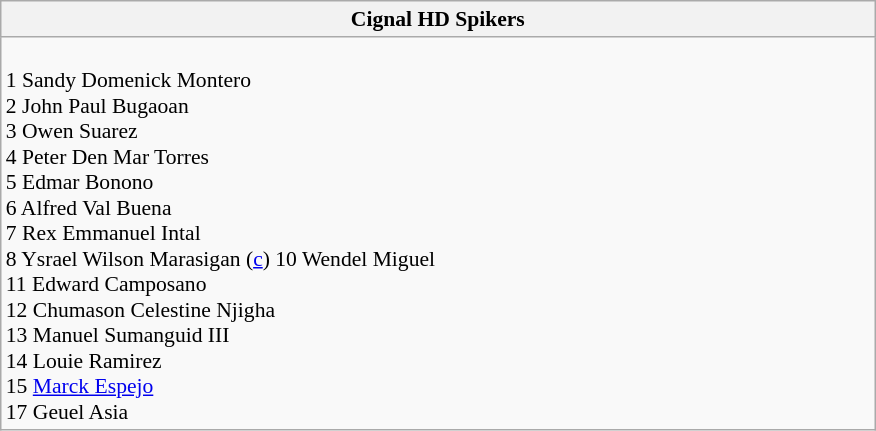<table class="wikitable collapsible collapsed" style="font-size:90%">
<tr>
<th style="text-align:center; width:40em">Cignal HD Spikers</th>
</tr>
<tr>
<td><br>1 Sandy Domenick Montero <br>
2 John Paul Bugaoan <br>
3 Owen Suarez <br>
4 Peter Den Mar Torres <br>
5 Edmar Bonono <br>
6 Alfred Val Buena <br>
7 Rex Emmanuel Intal <br>
8 Ysrael Wilson Marasigan (<a href='#'>c</a>) 

10 Wendel Miguel <br>
11 Edward Camposano <br>
12 Chumason Celestine Njigha <br>
13 Manuel Sumanguid III <br>
14 Louie Ramirez <br>
15 <a href='#'>Marck Espejo</a> <br>
17 Geuel Asia 
</td>
</tr>
</table>
